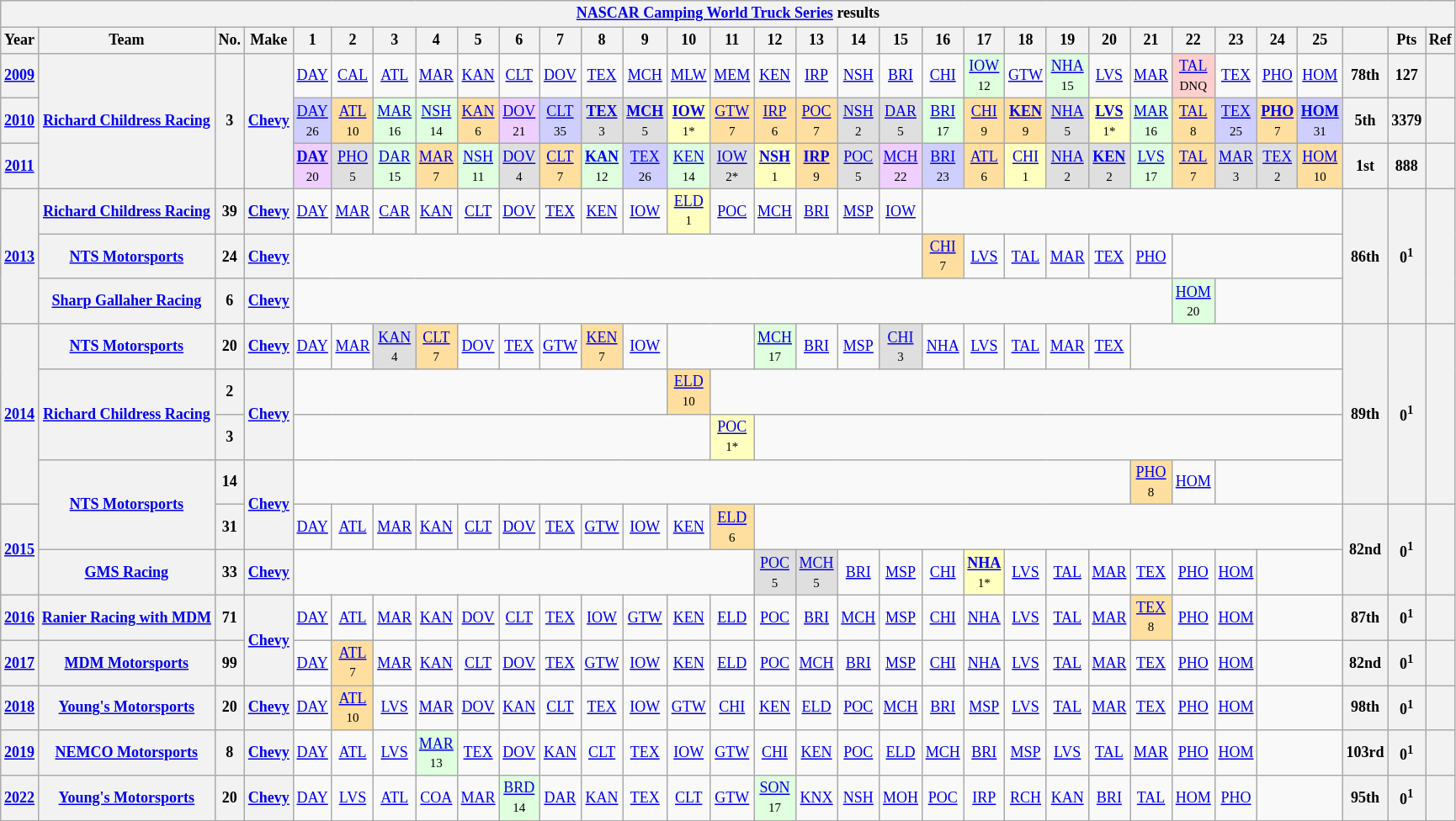<table class="wikitable" style="text-align:center; font-size:75%">
<tr>
<th colspan=32><a href='#'>NASCAR Camping World Truck Series</a> results</th>
</tr>
<tr>
<th>Year</th>
<th>Team</th>
<th>No.</th>
<th>Make</th>
<th>1</th>
<th>2</th>
<th>3</th>
<th>4</th>
<th>5</th>
<th>6</th>
<th>7</th>
<th>8</th>
<th>9</th>
<th>10</th>
<th>11</th>
<th>12</th>
<th>13</th>
<th>14</th>
<th>15</th>
<th>16</th>
<th>17</th>
<th>18</th>
<th>19</th>
<th>20</th>
<th>21</th>
<th>22</th>
<th>23</th>
<th>24</th>
<th>25</th>
<th></th>
<th>Pts</th>
<th>Ref</th>
</tr>
<tr>
<th><a href='#'>2009</a></th>
<th rowspan=3><a href='#'>Richard Childress Racing</a></th>
<th rowspan=3>3</th>
<th rowspan=3><a href='#'>Chevy</a></th>
<td><a href='#'>DAY</a></td>
<td><a href='#'>CAL</a></td>
<td><a href='#'>ATL</a></td>
<td><a href='#'>MAR</a></td>
<td><a href='#'>KAN</a></td>
<td><a href='#'>CLT</a></td>
<td><a href='#'>DOV</a></td>
<td><a href='#'>TEX</a></td>
<td><a href='#'>MCH</a></td>
<td><a href='#'>MLW</a></td>
<td><a href='#'>MEM</a></td>
<td><a href='#'>KEN</a></td>
<td><a href='#'>IRP</a></td>
<td><a href='#'>NSH</a></td>
<td><a href='#'>BRI</a></td>
<td><a href='#'>CHI</a></td>
<td style="background:#DFFFDF;"><a href='#'>IOW</a><br><small>12</small></td>
<td><a href='#'>GTW</a></td>
<td style="background:#DFFFDF;"><a href='#'>NHA</a><br><small>15</small></td>
<td><a href='#'>LVS</a></td>
<td><a href='#'>MAR</a></td>
<td style="background:#FFCFCF;"><a href='#'>TAL</a><br><small>DNQ</small></td>
<td><a href='#'>TEX</a></td>
<td><a href='#'>PHO</a></td>
<td><a href='#'>HOM</a></td>
<th>78th</th>
<th>127</th>
<th></th>
</tr>
<tr>
<th><a href='#'>2010</a></th>
<td style="background:#CFCFFF;"><a href='#'>DAY</a><br><small>26</small></td>
<td style="background:#FFDF9F;"><a href='#'>ATL</a><br><small>10</small></td>
<td style="background:#DFFFDF;"><a href='#'>MAR</a><br><small>16</small></td>
<td style="background:#DFFFDF;"><a href='#'>NSH</a><br><small>14</small></td>
<td style="background:#FFDF9F;"><a href='#'>KAN</a><br><small>6</small></td>
<td style="background:#EFCFFF;"><a href='#'>DOV</a><br><small>21</small></td>
<td style="background:#CFCFFF;"><a href='#'>CLT</a><br><small>35</small></td>
<td style="background:#DFDFDF;"><strong><a href='#'>TEX</a></strong><br><small>3</small></td>
<td style="background:#DFDFDF;"><strong><a href='#'>MCH</a></strong><br><small>5</small></td>
<td style="background:#FFFFBF;"><strong><a href='#'>IOW</a></strong><br><small>1*</small></td>
<td style="background:#FFDF9F;"><a href='#'>GTW</a><br><small>7</small></td>
<td style="background:#FFDF9F;"><a href='#'>IRP</a><br><small>6</small></td>
<td style="background:#FFDF9F;"><a href='#'>POC</a><br><small>7</small></td>
<td style="background:#DFDFDF;"><a href='#'>NSH</a><br><small>2</small></td>
<td style="background:#DFDFDF;"><a href='#'>DAR</a><br><small>5</small></td>
<td style="background:#DFFFDF;"><a href='#'>BRI</a><br><small>17</small></td>
<td style="background:#FFDF9F;"><a href='#'>CHI</a><br><small>9</small></td>
<td style="background:#FFDF9F;"><strong><a href='#'>KEN</a></strong><br><small>9</small></td>
<td style="background:#DFDFDF;"><a href='#'>NHA</a><br><small>5</small></td>
<td style="background:#FFFFBF;"><strong><a href='#'>LVS</a></strong><br><small>1*</small></td>
<td style="background:#DFFFDF;"><a href='#'>MAR</a><br><small>16</small></td>
<td style="background:#FFDF9F;"><a href='#'>TAL</a><br><small>8</small></td>
<td style="background:#CFCFFF;"><a href='#'>TEX</a><br><small>25</small></td>
<td style="background:#FFDF9F;"><strong><a href='#'>PHO</a></strong><br><small>7</small></td>
<td style="background:#CFCFFF;"><strong><a href='#'>HOM</a></strong><br><small>31</small></td>
<th>5th</th>
<th>3379</th>
<th></th>
</tr>
<tr>
<th><a href='#'>2011</a></th>
<td style="background:#EFCFFF;"><strong><a href='#'>DAY</a></strong><br><small>20</small></td>
<td style="background:#DFDFDF;"><a href='#'>PHO</a><br><small>5</small></td>
<td style="background:#DFFFDF;"><a href='#'>DAR</a><br><small>15</small></td>
<td style="background:#FFDF9F;"><a href='#'>MAR</a><br><small>7</small></td>
<td style="background:#DFFFDF;"><a href='#'>NSH</a><br><small>11</small></td>
<td style="background:#DFDFDF;"><a href='#'>DOV</a><br><small>4</small></td>
<td style="background:#FFDF9F;"><a href='#'>CLT</a><br><small>7</small></td>
<td style="background:#DFFFDF;"><strong><a href='#'>KAN</a></strong><br><small>12</small></td>
<td style="background:#CFCFFF;"><a href='#'>TEX</a><br><small>26</small></td>
<td style="background:#DFFFDF;"><a href='#'>KEN</a><br><small>14</small></td>
<td style="background:#DFDFDF;"><a href='#'>IOW</a><br><small>2*</small></td>
<td style="background:#FFFFBF;"><strong><a href='#'>NSH</a></strong><br><small>1</small></td>
<td style="background:#FFDF9F;"><strong><a href='#'>IRP</a></strong><br><small>9</small></td>
<td style="background:#DFDFDF;"><a href='#'>POC</a><br><small>5</small></td>
<td style="background:#EFCFFF;"><a href='#'>MCH</a><br><small>22</small></td>
<td style="background:#CFCFFF;"><a href='#'>BRI</a><br><small>23</small></td>
<td style="background:#FFDF9F;"><a href='#'>ATL</a><br><small>6</small></td>
<td style="background:#FFFFBF;"><a href='#'>CHI</a><br><small>1</small></td>
<td style="background:#DFDFDF;"><a href='#'>NHA</a><br><small>2</small></td>
<td style="background:#DFDFDF;"><strong><a href='#'>KEN</a></strong><br><small>2</small></td>
<td style="background:#DFFFDF;"><a href='#'>LVS</a><br><small>17</small></td>
<td style="background:#FFDF9F;"><a href='#'>TAL</a><br><small>7</small></td>
<td style="background:#DFDFDF;"><a href='#'>MAR</a><br><small>3</small></td>
<td style="background:#DFDFDF;"><a href='#'>TEX</a><br><small>2</small></td>
<td style="background:#FFDF9F;"><a href='#'>HOM</a><br><small>10</small></td>
<th>1st</th>
<th>888</th>
<th></th>
</tr>
<tr>
<th rowspan=3><a href='#'>2013</a></th>
<th><a href='#'>Richard Childress Racing</a></th>
<th>39</th>
<th><a href='#'>Chevy</a></th>
<td><a href='#'>DAY</a></td>
<td><a href='#'>MAR</a></td>
<td><a href='#'>CAR</a></td>
<td><a href='#'>KAN</a></td>
<td><a href='#'>CLT</a></td>
<td><a href='#'>DOV</a></td>
<td><a href='#'>TEX</a></td>
<td><a href='#'>KEN</a></td>
<td><a href='#'>IOW</a></td>
<td style="background:#FFFFBF;"><a href='#'>ELD</a><br><small>1</small></td>
<td><a href='#'>POC</a></td>
<td><a href='#'>MCH</a></td>
<td><a href='#'>BRI</a></td>
<td><a href='#'>MSP</a></td>
<td><a href='#'>IOW</a></td>
<td colspan=10></td>
<th rowspan=3>86th</th>
<th rowspan=3>0<sup>1</sup></th>
<th rowspan=3></th>
</tr>
<tr>
<th><a href='#'>NTS Motorsports</a></th>
<th>24</th>
<th><a href='#'>Chevy</a></th>
<td colspan=15></td>
<td style="background:#FFDF9F;"><a href='#'>CHI</a><br><small>7</small></td>
<td><a href='#'>LVS</a></td>
<td><a href='#'>TAL</a></td>
<td><a href='#'>MAR</a></td>
<td><a href='#'>TEX</a></td>
<td><a href='#'>PHO</a></td>
<td colspan=4></td>
</tr>
<tr>
<th><a href='#'>Sharp Gallaher Racing</a></th>
<th>6</th>
<th><a href='#'>Chevy</a></th>
<td colspan=21></td>
<td style="background:#DFFFDF;"><a href='#'>HOM</a><br><small>20</small></td>
<td colspan=3></td>
</tr>
<tr>
<th rowspan=4><a href='#'>2014</a></th>
<th><a href='#'>NTS Motorsports</a></th>
<th>20</th>
<th><a href='#'>Chevy</a></th>
<td><a href='#'>DAY</a></td>
<td><a href='#'>MAR</a></td>
<td style="background:#DFDFDF;"><a href='#'>KAN</a><br><small>4</small></td>
<td style="background:#FFDF9F;"><a href='#'>CLT</a><br><small>7</small></td>
<td><a href='#'>DOV</a></td>
<td><a href='#'>TEX</a></td>
<td><a href='#'>GTW</a></td>
<td style="background:#FFDF9F;"><a href='#'>KEN</a><br><small>7</small></td>
<td><a href='#'>IOW</a></td>
<td colspan=2></td>
<td style="background:#DFFFDF;"><a href='#'>MCH</a><br><small>17</small></td>
<td><a href='#'>BRI</a></td>
<td><a href='#'>MSP</a></td>
<td style="background:#DFDFDF;"><a href='#'>CHI</a><br><small>3</small></td>
<td><a href='#'>NHA</a></td>
<td><a href='#'>LVS</a></td>
<td><a href='#'>TAL</a></td>
<td><a href='#'>MAR</a></td>
<td><a href='#'>TEX</a></td>
<td colspan=5></td>
<th rowspan=4>89th</th>
<th rowspan=4>0<sup>1</sup></th>
<th rowspan=4></th>
</tr>
<tr>
<th rowspan=2><a href='#'>Richard Childress Racing</a></th>
<th>2</th>
<th rowspan=2><a href='#'>Chevy</a></th>
<td colspan=9></td>
<td style="background:#FFDF9F;"><a href='#'>ELD</a><br><small>10</small></td>
<td colspan=15></td>
</tr>
<tr>
<th>3</th>
<td colspan=10></td>
<td style="background:#FFFFBF;"><a href='#'>POC</a><br><small>1*</small></td>
<td colspan=14></td>
</tr>
<tr>
<th rowspan=2><a href='#'>NTS Motorsports</a></th>
<th>14</th>
<th rowspan=2><a href='#'>Chevy</a></th>
<td colspan=20></td>
<td style="background:#FFDF9F;"><a href='#'>PHO</a><br><small>8</small></td>
<td><a href='#'>HOM</a></td>
<td colspan=3></td>
</tr>
<tr>
<th rowspan=2><a href='#'>2015</a></th>
<th>31</th>
<td><a href='#'>DAY</a></td>
<td><a href='#'>ATL</a></td>
<td><a href='#'>MAR</a></td>
<td><a href='#'>KAN</a></td>
<td><a href='#'>CLT</a></td>
<td><a href='#'>DOV</a></td>
<td><a href='#'>TEX</a></td>
<td><a href='#'>GTW</a></td>
<td><a href='#'>IOW</a></td>
<td><a href='#'>KEN</a></td>
<td style="background:#FFDF9F;"><a href='#'>ELD</a><br><small>6</small></td>
<td colspan=14></td>
<th rowspan=2>82nd</th>
<th rowspan=2>0<sup>1</sup></th>
<th rowspan=2></th>
</tr>
<tr>
<th><a href='#'>GMS Racing</a></th>
<th>33</th>
<th><a href='#'>Chevy</a></th>
<td colspan=11></td>
<td style="background:#DFDFDF;"><a href='#'>POC</a><br><small>5</small></td>
<td style="background:#DFDFDF;"><a href='#'>MCH</a><br><small>5</small></td>
<td><a href='#'>BRI</a></td>
<td><a href='#'>MSP</a></td>
<td><a href='#'>CHI</a></td>
<td style="background:#FFFFBF;"><strong><a href='#'>NHA</a></strong><br><small>1*</small></td>
<td><a href='#'>LVS</a></td>
<td><a href='#'>TAL</a></td>
<td><a href='#'>MAR</a></td>
<td><a href='#'>TEX</a></td>
<td><a href='#'>PHO</a></td>
<td><a href='#'>HOM</a></td>
<td colspan=2></td>
</tr>
<tr>
<th><a href='#'>2016</a></th>
<th><a href='#'>Ranier Racing with MDM</a></th>
<th>71</th>
<th rowspan=2><a href='#'>Chevy</a></th>
<td><a href='#'>DAY</a></td>
<td><a href='#'>ATL</a></td>
<td><a href='#'>MAR</a></td>
<td><a href='#'>KAN</a></td>
<td><a href='#'>DOV</a></td>
<td><a href='#'>CLT</a></td>
<td><a href='#'>TEX</a></td>
<td><a href='#'>IOW</a></td>
<td><a href='#'>GTW</a></td>
<td><a href='#'>KEN</a></td>
<td><a href='#'>ELD</a></td>
<td><a href='#'>POC</a></td>
<td><a href='#'>BRI</a></td>
<td><a href='#'>MCH</a></td>
<td><a href='#'>MSP</a></td>
<td><a href='#'>CHI</a></td>
<td><a href='#'>NHA</a></td>
<td><a href='#'>LVS</a></td>
<td><a href='#'>TAL</a></td>
<td><a href='#'>MAR</a></td>
<td style="background:#FFDF9F;"><a href='#'>TEX</a><br><small>8</small></td>
<td><a href='#'>PHO</a></td>
<td><a href='#'>HOM</a></td>
<td colspan=2></td>
<th>87th</th>
<th>0<sup>1</sup></th>
<th></th>
</tr>
<tr>
<th><a href='#'>2017</a></th>
<th><a href='#'>MDM Motorsports</a></th>
<th>99</th>
<td><a href='#'>DAY</a></td>
<td style="background:#FFDF9F;"><a href='#'>ATL</a><br><small>7</small></td>
<td><a href='#'>MAR</a></td>
<td><a href='#'>KAN</a></td>
<td><a href='#'>CLT</a></td>
<td><a href='#'>DOV</a></td>
<td><a href='#'>TEX</a></td>
<td><a href='#'>GTW</a></td>
<td><a href='#'>IOW</a></td>
<td><a href='#'>KEN</a></td>
<td><a href='#'>ELD</a></td>
<td><a href='#'>POC</a></td>
<td><a href='#'>MCH</a></td>
<td><a href='#'>BRI</a></td>
<td><a href='#'>MSP</a></td>
<td><a href='#'>CHI</a></td>
<td><a href='#'>NHA</a></td>
<td><a href='#'>LVS</a></td>
<td><a href='#'>TAL</a></td>
<td><a href='#'>MAR</a></td>
<td><a href='#'>TEX</a></td>
<td><a href='#'>PHO</a></td>
<td><a href='#'>HOM</a></td>
<td colspan=2></td>
<th>82nd</th>
<th>0<sup>1</sup></th>
<th></th>
</tr>
<tr>
<th><a href='#'>2018</a></th>
<th><a href='#'>Young's Motorsports</a></th>
<th>20</th>
<th><a href='#'>Chevy</a></th>
<td><a href='#'>DAY</a></td>
<td style="background:#FFDF9F;"><a href='#'>ATL</a><br><small>10</small></td>
<td><a href='#'>LVS</a></td>
<td><a href='#'>MAR</a></td>
<td><a href='#'>DOV</a></td>
<td><a href='#'>KAN</a></td>
<td><a href='#'>CLT</a></td>
<td><a href='#'>TEX</a></td>
<td><a href='#'>IOW</a></td>
<td><a href='#'>GTW</a></td>
<td><a href='#'>CHI</a></td>
<td><a href='#'>KEN</a></td>
<td><a href='#'>ELD</a></td>
<td><a href='#'>POC</a></td>
<td><a href='#'>MCH</a></td>
<td><a href='#'>BRI</a></td>
<td><a href='#'>MSP</a></td>
<td><a href='#'>LVS</a></td>
<td><a href='#'>TAL</a></td>
<td><a href='#'>MAR</a></td>
<td><a href='#'>TEX</a></td>
<td><a href='#'>PHO</a></td>
<td><a href='#'>HOM</a></td>
<td colspan=2></td>
<th>98th</th>
<th>0<sup>1</sup></th>
<th></th>
</tr>
<tr>
<th><a href='#'>2019</a></th>
<th><a href='#'>NEMCO Motorsports</a></th>
<th>8</th>
<th><a href='#'>Chevy</a></th>
<td><a href='#'>DAY</a></td>
<td><a href='#'>ATL</a></td>
<td><a href='#'>LVS</a></td>
<td style="background:#DFFFDF;"><a href='#'>MAR</a><br><small>13</small></td>
<td><a href='#'>TEX</a></td>
<td><a href='#'>DOV</a></td>
<td><a href='#'>KAN</a></td>
<td><a href='#'>CLT</a></td>
<td><a href='#'>TEX</a></td>
<td><a href='#'>IOW</a></td>
<td><a href='#'>GTW</a></td>
<td><a href='#'>CHI</a></td>
<td><a href='#'>KEN</a></td>
<td><a href='#'>POC</a></td>
<td><a href='#'>ELD</a></td>
<td><a href='#'>MCH</a></td>
<td><a href='#'>BRI</a></td>
<td><a href='#'>MSP</a></td>
<td><a href='#'>LVS</a></td>
<td><a href='#'>TAL</a></td>
<td><a href='#'>MAR</a></td>
<td><a href='#'>PHO</a></td>
<td><a href='#'>HOM</a></td>
<td colspan=2></td>
<th>103rd</th>
<th>0<sup>1</sup></th>
<th></th>
</tr>
<tr>
<th><a href='#'>2022</a></th>
<th><a href='#'>Young's Motorsports</a></th>
<th>20</th>
<th><a href='#'>Chevy</a></th>
<td><a href='#'>DAY</a></td>
<td><a href='#'>LVS</a></td>
<td><a href='#'>ATL</a></td>
<td><a href='#'>COA</a></td>
<td><a href='#'>MAR</a></td>
<td style="background:#DFFFDF;"><a href='#'>BRD</a><br><small>14</small></td>
<td><a href='#'>DAR</a></td>
<td><a href='#'>KAN</a></td>
<td><a href='#'>TEX</a></td>
<td><a href='#'>CLT</a></td>
<td><a href='#'>GTW</a></td>
<td style="background:#DFFFDF;"><a href='#'>SON</a><br><small>17</small></td>
<td><a href='#'>KNX</a></td>
<td><a href='#'>NSH</a></td>
<td><a href='#'>MOH</a></td>
<td><a href='#'>POC</a></td>
<td><a href='#'>IRP</a></td>
<td><a href='#'>RCH</a></td>
<td><a href='#'>KAN</a></td>
<td><a href='#'>BRI</a></td>
<td><a href='#'>TAL</a></td>
<td><a href='#'>HOM</a></td>
<td><a href='#'>PHO</a></td>
<td colspan=2></td>
<th>95th</th>
<th>0<sup>1</sup></th>
<th></th>
</tr>
</table>
